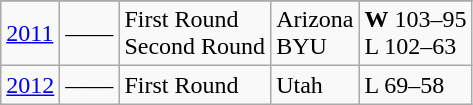<table class="wikitable">
<tr>
</tr>
<tr>
<td><a href='#'>2011</a></td>
<td>––––</td>
<td>First Round<br>Second Round</td>
<td>Arizona<br>BYU</td>
<td><strong>W</strong> 103–95<br>L 102–63</td>
</tr>
<tr>
<td><a href='#'>2012</a></td>
<td>––––</td>
<td>First Round</td>
<td>Utah</td>
<td>L 69–58</td>
</tr>
</table>
